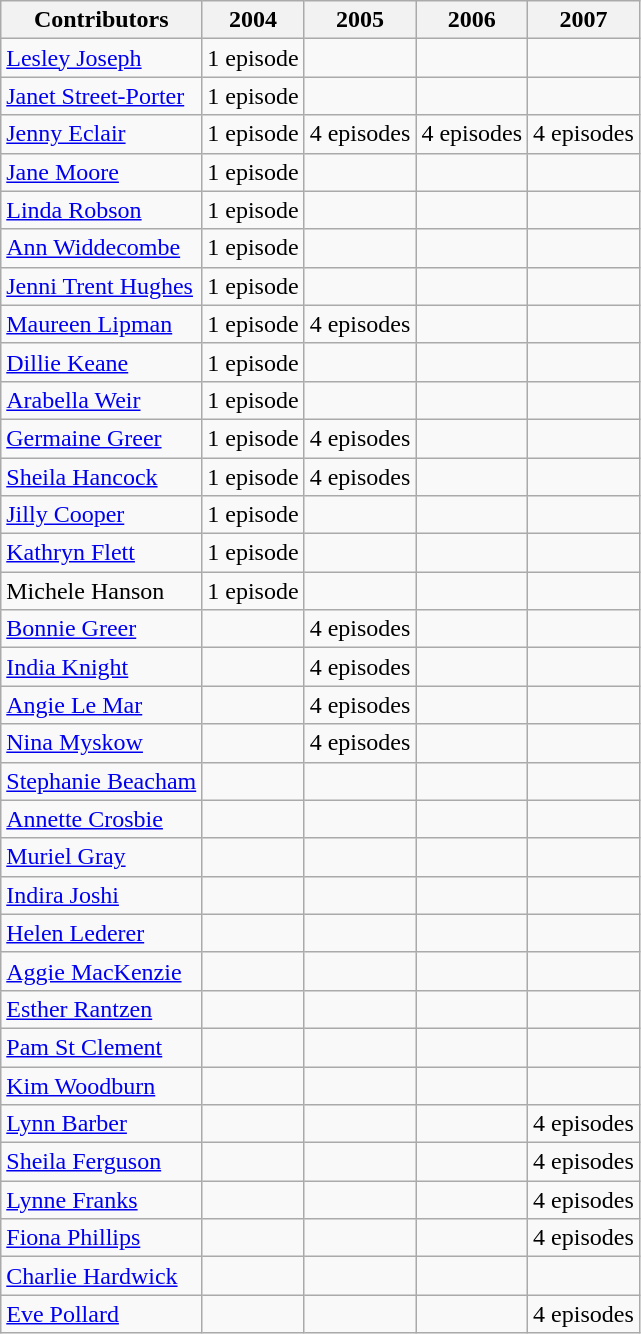<table class="wikitable">
<tr>
<th>Contributors</th>
<th>2004</th>
<th>2005</th>
<th>2006</th>
<th>2007</th>
</tr>
<tr>
<td><a href='#'>Lesley Joseph</a></td>
<td>1 episode</td>
<td></td>
<td></td>
<td></td>
</tr>
<tr>
<td><a href='#'>Janet Street-Porter</a></td>
<td>1 episode</td>
<td></td>
<td></td>
<td></td>
</tr>
<tr>
<td><a href='#'>Jenny Eclair</a></td>
<td>1 episode</td>
<td>4 episodes</td>
<td>4 episodes</td>
<td>4 episodes</td>
</tr>
<tr>
<td><a href='#'>Jane Moore</a></td>
<td>1 episode</td>
<td></td>
<td></td>
<td></td>
</tr>
<tr>
<td><a href='#'>Linda Robson</a></td>
<td>1 episode</td>
<td></td>
<td></td>
<td></td>
</tr>
<tr>
<td><a href='#'>Ann Widdecombe</a></td>
<td>1 episode</td>
<td></td>
<td></td>
<td></td>
</tr>
<tr>
<td><a href='#'>Jenni Trent Hughes</a></td>
<td>1 episode</td>
<td></td>
<td></td>
<td></td>
</tr>
<tr>
<td><a href='#'>Maureen Lipman</a></td>
<td>1 episode</td>
<td>4 episodes</td>
<td></td>
<td></td>
</tr>
<tr>
<td><a href='#'>Dillie Keane</a></td>
<td>1 episode</td>
<td></td>
<td></td>
<td></td>
</tr>
<tr>
<td><a href='#'>Arabella Weir</a></td>
<td>1 episode</td>
<td></td>
<td></td>
<td></td>
</tr>
<tr>
<td><a href='#'>Germaine Greer</a></td>
<td>1 episode</td>
<td>4 episodes</td>
<td></td>
<td></td>
</tr>
<tr>
<td><a href='#'>Sheila Hancock</a></td>
<td>1 episode</td>
<td>4 episodes</td>
<td></td>
<td></td>
</tr>
<tr>
<td><a href='#'>Jilly Cooper</a></td>
<td>1 episode</td>
<td></td>
<td></td>
<td></td>
</tr>
<tr>
<td><a href='#'>Kathryn Flett</a></td>
<td>1 episode</td>
<td></td>
<td></td>
<td></td>
</tr>
<tr>
<td>Michele Hanson</td>
<td>1 episode</td>
<td></td>
<td></td>
<td></td>
</tr>
<tr>
<td><a href='#'>Bonnie Greer</a></td>
<td></td>
<td>4 episodes</td>
<td></td>
<td></td>
</tr>
<tr>
<td><a href='#'>India Knight</a></td>
<td></td>
<td>4 episodes</td>
<td></td>
<td></td>
</tr>
<tr>
<td><a href='#'>Angie Le Mar</a></td>
<td></td>
<td>4 episodes</td>
<td></td>
<td></td>
</tr>
<tr>
<td><a href='#'>Nina Myskow</a></td>
<td></td>
<td>4 episodes</td>
<td></td>
<td></td>
</tr>
<tr>
<td><a href='#'>Stephanie Beacham</a></td>
<td></td>
<td></td>
<td></td>
<td></td>
</tr>
<tr>
<td><a href='#'>Annette Crosbie</a></td>
<td></td>
<td></td>
<td></td>
<td></td>
</tr>
<tr>
<td><a href='#'>Muriel Gray</a></td>
<td></td>
<td></td>
<td></td>
<td></td>
</tr>
<tr>
<td><a href='#'>Indira Joshi</a></td>
<td></td>
<td></td>
<td></td>
<td></td>
</tr>
<tr>
<td><a href='#'>Helen Lederer</a></td>
<td></td>
<td></td>
<td></td>
<td></td>
</tr>
<tr>
<td><a href='#'>Aggie MacKenzie</a></td>
<td></td>
<td></td>
<td></td>
<td></td>
</tr>
<tr>
<td><a href='#'>Esther Rantzen</a></td>
<td></td>
<td></td>
<td></td>
<td></td>
</tr>
<tr>
<td><a href='#'>Pam St Clement</a></td>
<td></td>
<td></td>
<td></td>
<td></td>
</tr>
<tr>
<td><a href='#'>Kim Woodburn</a></td>
<td></td>
<td></td>
<td></td>
<td></td>
</tr>
<tr>
<td><a href='#'>Lynn Barber</a></td>
<td></td>
<td></td>
<td></td>
<td>4 episodes</td>
</tr>
<tr>
<td><a href='#'>Sheila Ferguson</a></td>
<td></td>
<td></td>
<td></td>
<td>4 episodes</td>
</tr>
<tr>
<td><a href='#'>Lynne Franks</a></td>
<td></td>
<td></td>
<td></td>
<td>4 episodes</td>
</tr>
<tr>
<td><a href='#'>Fiona Phillips</a></td>
<td></td>
<td></td>
<td></td>
<td>4 episodes</td>
</tr>
<tr>
<td><a href='#'>Charlie Hardwick</a></td>
<td></td>
<td></td>
<td></td>
<td></td>
</tr>
<tr>
<td><a href='#'>Eve Pollard</a></td>
<td></td>
<td></td>
<td></td>
<td>4 episodes</td>
</tr>
</table>
